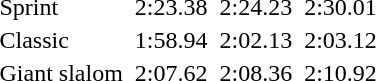<table>
<tr>
<td>Sprint</td>
<td></td>
<td>2:23.38</td>
<td></td>
<td>2:24.23</td>
<td></td>
<td>2:30.01</td>
</tr>
<tr>
<td>Classic</td>
<td></td>
<td>1:58.94</td>
<td></td>
<td>2:02.13</td>
<td></td>
<td>2:03.12</td>
</tr>
<tr>
<td>Giant slalom</td>
<td></td>
<td>2:07.62</td>
<td></td>
<td>2:08.36</td>
<td></td>
<td>2:10.92</td>
</tr>
</table>
